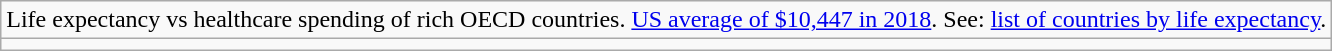<table class=wikitable>
<tr>
<td>Life expectancy vs healthcare spending of rich OECD countries. <a href='#'>US average of $10,447 in 2018</a>. See: <a href='#'>list of countries by life expectancy</a>.</td>
</tr>
<tr>
<td></td>
</tr>
</table>
